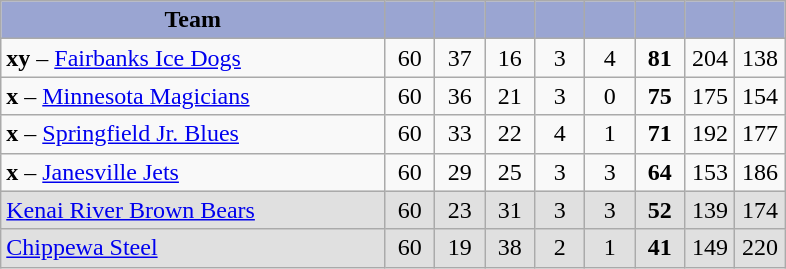<table class="wikitable" style="text-align:center">
<tr>
<th style="background:#9aa5d2; width:46%;">Team</th>
<th style="background:#9aa5d2; width:6%;"></th>
<th style="background:#9aa5d2; width:6%;"></th>
<th style="background:#9aa5d2; width:6%;"></th>
<th style="background:#9aa5d2; width:6%;"></th>
<th style="background:#9aa5d2; width:6%;"></th>
<th style="background:#9aa5d2; width:6%;"></th>
<th style="background:#9aa5d2; width:6%;"></th>
<th style="background:#9aa5d2; width:6%;"></th>
</tr>
<tr>
<td align=left><strong>xy</strong> – <a href='#'>Fairbanks Ice Dogs</a></td>
<td>60</td>
<td>37</td>
<td>16</td>
<td>3</td>
<td>4</td>
<td><strong>81</strong></td>
<td>204</td>
<td>138</td>
</tr>
<tr>
<td align=left><strong>x</strong> – <a href='#'>Minnesota Magicians</a></td>
<td>60</td>
<td>36</td>
<td>21</td>
<td>3</td>
<td>0</td>
<td><strong>75</strong></td>
<td>175</td>
<td>154</td>
</tr>
<tr>
<td align=left><strong>x</strong> – <a href='#'>Springfield Jr. Blues</a></td>
<td>60</td>
<td>33</td>
<td>22</td>
<td>4</td>
<td>1</td>
<td><strong>71</strong></td>
<td>192</td>
<td>177</td>
</tr>
<tr>
<td align=left><strong>x</strong> – <a href='#'>Janesville Jets</a></td>
<td>60</td>
<td>29</td>
<td>25</td>
<td>3</td>
<td>3</td>
<td><strong>64</strong></td>
<td>153</td>
<td>186</td>
</tr>
<tr bgcolor=e0e0e0>
<td align=left><a href='#'>Kenai River Brown Bears</a></td>
<td>60</td>
<td>23</td>
<td>31</td>
<td>3</td>
<td>3</td>
<td><strong>52</strong></td>
<td>139</td>
<td>174</td>
</tr>
<tr bgcolor=e0e0e0>
<td align=left><a href='#'>Chippewa Steel</a></td>
<td>60</td>
<td>19</td>
<td>38</td>
<td>2</td>
<td>1</td>
<td><strong>41</strong></td>
<td>149</td>
<td>220</td>
</tr>
</table>
